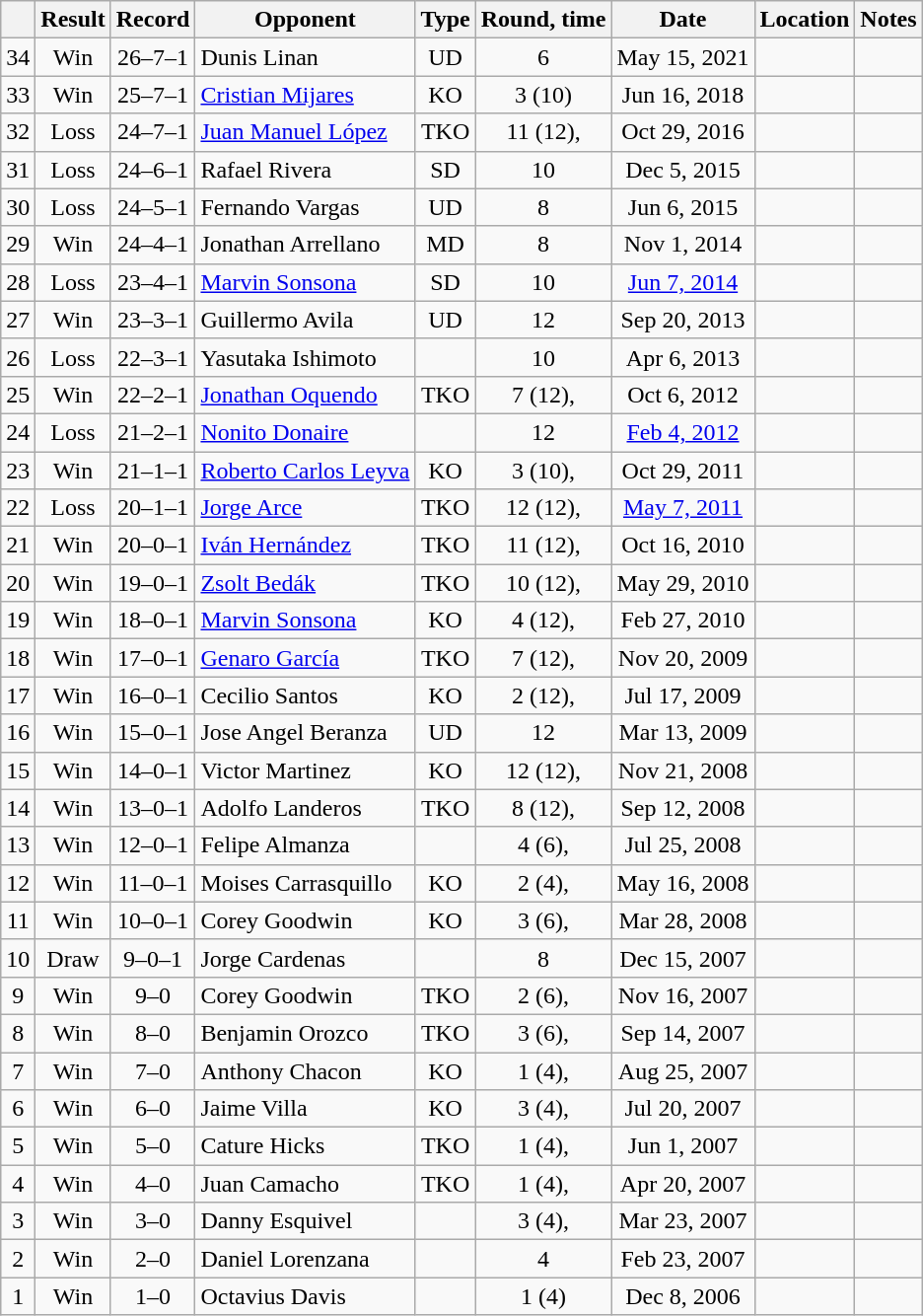<table class="wikitable" style="text-align:center">
<tr>
<th></th>
<th>Result</th>
<th>Record</th>
<th>Opponent</th>
<th>Type</th>
<th>Round, time</th>
<th>Date</th>
<th>Location</th>
<th>Notes</th>
</tr>
<tr>
<td>34</td>
<td>Win</td>
<td>26–7–1</td>
<td style="text-align:left;">Dunis Linan</td>
<td>UD</td>
<td>6</td>
<td>May 15, 2021</td>
<td style="text-align:left;"></td>
<td></td>
</tr>
<tr>
<td>33</td>
<td>Win</td>
<td>25–7–1</td>
<td style="text-align:left;"><a href='#'>Cristian Mijares</a></td>
<td>KO</td>
<td>3 (10)</td>
<td>Jun 16, 2018</td>
<td style="text-align:left;"></td>
<td></td>
</tr>
<tr>
<td>32</td>
<td>Loss</td>
<td>24–7–1</td>
<td style="text-align:left;"><a href='#'>Juan Manuel López</a></td>
<td>TKO</td>
<td>11 (12), </td>
<td>Oct 29, 2016</td>
<td style="text-align:left;"></td>
<td></td>
</tr>
<tr>
<td>31</td>
<td>Loss</td>
<td>24–6–1</td>
<td style="text-align:left;">Rafael Rivera</td>
<td>SD</td>
<td>10</td>
<td>Dec 5, 2015</td>
<td style="text-align:left;"></td>
<td style="text-align:left;"></td>
</tr>
<tr>
<td>30</td>
<td>Loss</td>
<td>24–5–1</td>
<td style="text-align:left;">Fernando Vargas</td>
<td>UD</td>
<td>8</td>
<td>Jun 6, 2015</td>
<td style="text-align:left;"></td>
<td></td>
</tr>
<tr>
<td>29</td>
<td>Win</td>
<td>24–4–1</td>
<td style="text-align:left;">Jonathan Arrellano</td>
<td>MD</td>
<td>8</td>
<td>Nov 1, 2014</td>
<td style="text-align:left;"></td>
<td style="text-align:left;"></td>
</tr>
<tr>
<td>28</td>
<td>Loss</td>
<td>23–4–1</td>
<td style="text-align:left;"><a href='#'>Marvin Sonsona</a></td>
<td>SD</td>
<td>10</td>
<td><a href='#'>Jun 7, 2014</a></td>
<td style="text-align:left;"></td>
<td style="text-align:left;"></td>
</tr>
<tr>
<td>27</td>
<td>Win</td>
<td>23–3–1</td>
<td style="text-align:left;">Guillermo Avila</td>
<td>UD</td>
<td>12</td>
<td>Sep 20, 2013</td>
<td style="text-align:left;"></td>
<td style="text-align:left;"></td>
</tr>
<tr>
<td>26</td>
<td>Loss</td>
<td>22–3–1</td>
<td style="text-align:left;">Yasutaka Ishimoto</td>
<td></td>
<td>10</td>
<td>Apr 6, 2013</td>
<td style="text-align:left;"></td>
<td style="text-align:left;"></td>
</tr>
<tr>
<td>25</td>
<td>Win</td>
<td>22–2–1</td>
<td style="text-align:left;"><a href='#'>Jonathan Oquendo</a></td>
<td>TKO</td>
<td>7 (12), </td>
<td>Oct 6, 2012</td>
<td style="text-align:left;"></td>
<td style="text-align:left;"></td>
</tr>
<tr>
<td>24</td>
<td>Loss</td>
<td>21–2–1</td>
<td style="text-align:left;"><a href='#'>Nonito Donaire</a></td>
<td></td>
<td>12</td>
<td><a href='#'>Feb 4, 2012</a></td>
<td style="text-align:left;"></td>
<td style="text-align:left;"></td>
</tr>
<tr>
<td>23</td>
<td>Win</td>
<td>21–1–1</td>
<td style="text-align:left;"><a href='#'>Roberto Carlos Leyva</a></td>
<td>KO</td>
<td>3 (10), </td>
<td>Oct 29, 2011</td>
<td style="text-align:left;"></td>
<td></td>
</tr>
<tr>
<td>22</td>
<td>Loss</td>
<td>20–1–1</td>
<td style="text-align:left;"><a href='#'>Jorge Arce</a></td>
<td>TKO</td>
<td>12 (12), </td>
<td><a href='#'>May 7, 2011</a></td>
<td style="text-align:left;"></td>
<td style="text-align:left;"></td>
</tr>
<tr>
<td>21</td>
<td>Win</td>
<td>20–0–1</td>
<td style="text-align:left;"><a href='#'>Iván Hernández</a></td>
<td>TKO</td>
<td>11 (12), </td>
<td>Oct 16, 2010</td>
<td style="text-align:left;"></td>
<td style="text-align:left;"></td>
</tr>
<tr>
<td>20</td>
<td>Win</td>
<td>19–0–1</td>
<td style="text-align:left;"><a href='#'>Zsolt Bedák</a></td>
<td>TKO</td>
<td>10 (12), </td>
<td>May 29, 2010</td>
<td style="text-align:left;"></td>
<td style="text-align:left;"></td>
</tr>
<tr>
<td>19</td>
<td>Win</td>
<td>18–0–1</td>
<td style="text-align:left;"><a href='#'>Marvin Sonsona</a></td>
<td>KO</td>
<td>4 (12), </td>
<td>Feb 27, 2010</td>
<td style="text-align:left;"></td>
<td style="text-align:left;"></td>
</tr>
<tr>
<td>18</td>
<td>Win</td>
<td>17–0–1</td>
<td style="text-align:left;"><a href='#'>Genaro García</a></td>
<td>TKO</td>
<td>7 (12), </td>
<td>Nov 20, 2009</td>
<td style="text-align:left;"></td>
<td style="text-align:left;"></td>
</tr>
<tr>
<td>17</td>
<td>Win</td>
<td>16–0–1</td>
<td style="text-align:left;">Cecilio Santos</td>
<td>KO</td>
<td>2 (12), </td>
<td>Jul 17, 2009</td>
<td style="text-align:left;"></td>
<td style="text-align:left;"></td>
</tr>
<tr>
<td>16</td>
<td>Win</td>
<td>15–0–1</td>
<td style="text-align:left;">Jose Angel Beranza</td>
<td>UD</td>
<td>12</td>
<td>Mar 13, 2009</td>
<td style="text-align:left;"></td>
<td style="text-align:left;"></td>
</tr>
<tr>
<td>15</td>
<td>Win</td>
<td>14–0–1</td>
<td style="text-align:left;">Victor Martinez</td>
<td>KO</td>
<td>12 (12), </td>
<td>Nov 21, 2008</td>
<td style="text-align:left;"></td>
<td></td>
</tr>
<tr>
<td>14</td>
<td>Win</td>
<td>13–0–1</td>
<td style="text-align:left;">Adolfo Landeros</td>
<td>TKO</td>
<td>8 (12), </td>
<td>Sep 12, 2008</td>
<td style="text-align:left;"></td>
<td style="text-align:left;"></td>
</tr>
<tr>
<td>13</td>
<td>Win</td>
<td>12–0–1</td>
<td style="text-align:left;">Felipe Almanza</td>
<td></td>
<td>4 (6), </td>
<td>Jul 25, 2008</td>
<td style="text-align:left;"></td>
<td style="text-align:left;"></td>
</tr>
<tr>
<td>12</td>
<td>Win</td>
<td>11–0–1</td>
<td style="text-align:left;">Moises Carrasquillo</td>
<td>KO</td>
<td>2 (4), </td>
<td>May 16, 2008</td>
<td style="text-align:left;"></td>
<td></td>
</tr>
<tr>
<td>11</td>
<td>Win</td>
<td>10–0–1</td>
<td style="text-align:left;">Corey Goodwin</td>
<td>KO</td>
<td>3 (6), </td>
<td>Mar 28, 2008</td>
<td style="text-align:left;"></td>
<td></td>
</tr>
<tr>
<td>10</td>
<td>Draw</td>
<td>9–0–1</td>
<td style="text-align:left;">Jorge Cardenas</td>
<td></td>
<td>8</td>
<td>Dec 15, 2007</td>
<td style="text-align:left;"></td>
<td></td>
</tr>
<tr>
<td>9</td>
<td>Win</td>
<td>9–0</td>
<td style="text-align:left;">Corey Goodwin</td>
<td>TKO</td>
<td>2 (6), </td>
<td>Nov 16, 2007</td>
<td style="text-align:left;"></td>
<td></td>
</tr>
<tr>
<td>8</td>
<td>Win</td>
<td>8–0</td>
<td style="text-align:left;">Benjamin Orozco</td>
<td>TKO</td>
<td>3 (6), </td>
<td>Sep 14, 2007</td>
<td style="text-align:left;"></td>
<td></td>
</tr>
<tr>
<td>7</td>
<td>Win</td>
<td>7–0</td>
<td style="text-align:left;">Anthony Chacon</td>
<td>KO</td>
<td>1 (4), </td>
<td>Aug 25, 2007</td>
<td style="text-align:left;"></td>
<td></td>
</tr>
<tr>
<td>6</td>
<td>Win</td>
<td>6–0</td>
<td style="text-align:left;">Jaime Villa</td>
<td>KO</td>
<td>3 (4), </td>
<td>Jul 20, 2007</td>
<td style="text-align:left;"></td>
<td></td>
</tr>
<tr>
<td>5</td>
<td>Win</td>
<td>5–0</td>
<td style="text-align:left;">Cature Hicks</td>
<td>TKO</td>
<td>1 (4), </td>
<td>Jun 1, 2007</td>
<td style="text-align:left;"></td>
<td></td>
</tr>
<tr>
<td>4</td>
<td>Win</td>
<td>4–0</td>
<td style="text-align:left;">Juan Camacho</td>
<td>TKO</td>
<td>1 (4), </td>
<td>Apr 20, 2007</td>
<td style="text-align:left;"></td>
<td></td>
</tr>
<tr>
<td>3</td>
<td>Win</td>
<td>3–0</td>
<td style="text-align:left;">Danny Esquivel</td>
<td></td>
<td>3 (4), </td>
<td>Mar 23, 2007</td>
<td style="text-align:left;"></td>
<td></td>
</tr>
<tr>
<td>2</td>
<td>Win</td>
<td>2–0</td>
<td style="text-align:left;">Daniel Lorenzana</td>
<td></td>
<td>4</td>
<td>Feb 23, 2007</td>
<td style="text-align:left;"></td>
<td></td>
</tr>
<tr>
<td>1</td>
<td>Win</td>
<td>1–0</td>
<td style="text-align:left;">Octavius Davis</td>
<td></td>
<td>1 (4)</td>
<td>Dec 8, 2006</td>
<td style="text-align:left;"></td>
<td></td>
</tr>
</table>
